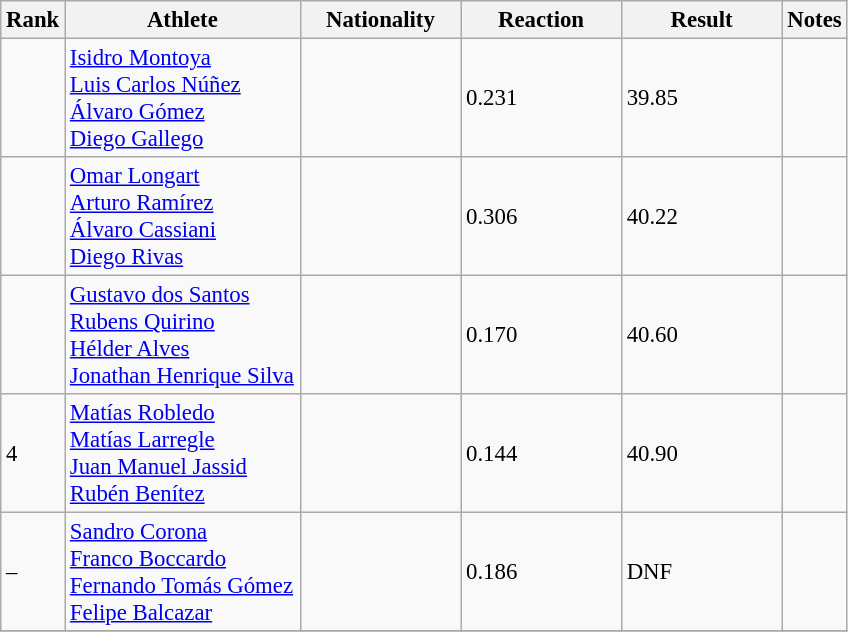<table class="wikitable" style="font-size:95%" style="width:35em;" style="text-align:center">
<tr>
<th>Rank</th>
<th width=150>Athlete</th>
<th width=100>Nationality</th>
<th width=100>Reaction</th>
<th width=100>Result</th>
<th>Notes</th>
</tr>
<tr>
<td></td>
<td align=left><a href='#'>Isidro Montoya</a><br><a href='#'>Luis Carlos Núñez</a><br><a href='#'>Álvaro Gómez</a><br><a href='#'>Diego Gallego</a></td>
<td align=left></td>
<td>0.231</td>
<td>39.85</td>
<td></td>
</tr>
<tr>
<td></td>
<td align=left><a href='#'>Omar Longart</a><br><a href='#'>Arturo Ramírez</a><br><a href='#'>Álvaro Cassiani</a><br><a href='#'>Diego Rivas</a></td>
<td align=left></td>
<td>0.306</td>
<td>40.22</td>
<td></td>
</tr>
<tr>
<td></td>
<td align=left><a href='#'>Gustavo dos Santos</a><br><a href='#'>Rubens Quirino</a><br><a href='#'>Hélder Alves</a><br><a href='#'>Jonathan Henrique Silva</a></td>
<td align=left></td>
<td>0.170</td>
<td>40.60</td>
<td></td>
</tr>
<tr>
<td>4</td>
<td align=left><a href='#'>Matías Robledo</a><br><a href='#'>Matías Larregle</a><br><a href='#'>Juan Manuel Jassid</a><br><a href='#'>Rubén Benítez</a></td>
<td align=left></td>
<td>0.144</td>
<td>40.90</td>
<td></td>
</tr>
<tr>
<td>–</td>
<td align=left><a href='#'>Sandro Corona</a><br><a href='#'>Franco Boccardo</a><br><a href='#'>Fernando Tomás Gómez</a><br><a href='#'>Felipe Balcazar</a></td>
<td align=left></td>
<td>0.186</td>
<td>DNF</td>
<td></td>
</tr>
<tr>
</tr>
</table>
